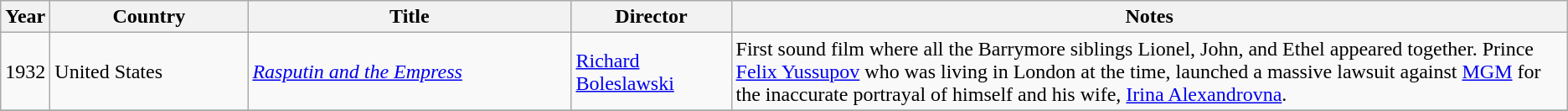<table class="wikitable">
<tr>
<th width=25>Year</th>
<th width=150>Country</th>
<th width=250>Title</th>
<th width=120>Director</th>
<th>Notes</th>
</tr>
<tr>
<td>1932</td>
<td>United States</td>
<td><em><a href='#'>Rasputin and the Empress</a></em></td>
<td><a href='#'>Richard Boleslawski</a></td>
<td>First sound film where all the Barrymore siblings Lionel, John, and Ethel appeared together.  Prince <a href='#'>Felix Yussupov</a> who was living in London at the time, launched a massive lawsuit against <a href='#'>MGM</a> for the inaccurate portrayal of himself and his wife, <a href='#'>Irina Alexandrovna</a>.</td>
</tr>
<tr>
</tr>
</table>
